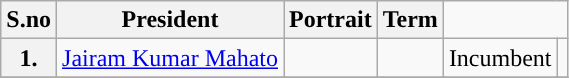<table class="wikitable sortable" style="text-align:center;">
<tr>
<th Style="background-color:">S.no</th>
<th Style="background-color:">President</th>
<th Style="background-color:">Portrait</th>
<th Style="background-color:">Term</th>
</tr>
<tr>
<th>1.</th>
<td><a href='#'>Jairam Kumar Mahato</a></td>
<td></td>
<td></td>
<td>Incumbent</td>
<td></td>
</tr>
<tr>
</tr>
</table>
